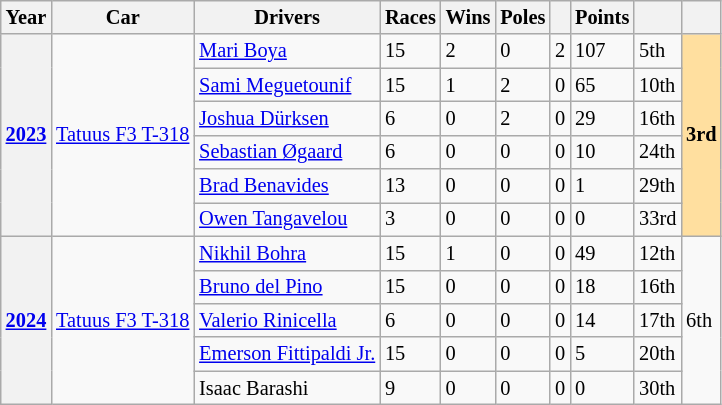<table class="wikitable" style="font-size:85%">
<tr>
<th>Year</th>
<th>Car</th>
<th>Drivers</th>
<th>Races</th>
<th>Wins</th>
<th>Poles</th>
<th></th>
<th>Points</th>
<th></th>
<th></th>
</tr>
<tr>
<th rowspan="6"><a href='#'>2023</a></th>
<td rowspan="6"><a href='#'>Tatuus F3 T-318</a></td>
<td> <a href='#'>Mari Boya</a></td>
<td>15</td>
<td>2</td>
<td>0</td>
<td>2</td>
<td>107</td>
<td>5th</td>
<td rowspan="6" style="background:#FFDF9F;"><strong>3rd</strong></td>
</tr>
<tr>
<td> <a href='#'>Sami Meguetounif</a></td>
<td>15</td>
<td>1</td>
<td>2</td>
<td>0</td>
<td>65</td>
<td>10th</td>
</tr>
<tr>
<td> <a href='#'>Joshua Dürksen</a></td>
<td>6</td>
<td>0</td>
<td>2</td>
<td>0</td>
<td>29</td>
<td>16th</td>
</tr>
<tr>
<td> <a href='#'>Sebastian Øgaard</a></td>
<td>6</td>
<td>0</td>
<td>0</td>
<td>0</td>
<td>10</td>
<td>24th</td>
</tr>
<tr>
<td> <a href='#'>Brad Benavides</a></td>
<td>13</td>
<td>0</td>
<td>0</td>
<td>0</td>
<td>1</td>
<td>29th</td>
</tr>
<tr>
<td> <a href='#'>Owen Tangavelou</a></td>
<td>3</td>
<td>0</td>
<td>0</td>
<td>0</td>
<td>0</td>
<td>33rd</td>
</tr>
<tr>
<th rowspan="5"><a href='#'>2024</a></th>
<td rowspan="5"><a href='#'>Tatuus F3 T-318</a></td>
<td> <a href='#'>Nikhil Bohra</a></td>
<td>15</td>
<td>1</td>
<td>0</td>
<td>0</td>
<td>49</td>
<td>12th</td>
<td rowspan="5">6th</td>
</tr>
<tr>
<td> <a href='#'>Bruno del Pino</a></td>
<td>15</td>
<td>0</td>
<td>0</td>
<td>0</td>
<td>18</td>
<td>16th</td>
</tr>
<tr>
<td> <a href='#'>Valerio Rinicella</a></td>
<td>6</td>
<td>0</td>
<td>0</td>
<td>0</td>
<td>14</td>
<td>17th</td>
</tr>
<tr>
<td> <a href='#'>Emerson Fittipaldi Jr.</a></td>
<td>15</td>
<td>0</td>
<td>0</td>
<td>0</td>
<td>5</td>
<td>20th</td>
</tr>
<tr>
<td> Isaac Barashi</td>
<td>9</td>
<td>0</td>
<td>0</td>
<td>0</td>
<td>0</td>
<td>30th</td>
</tr>
</table>
